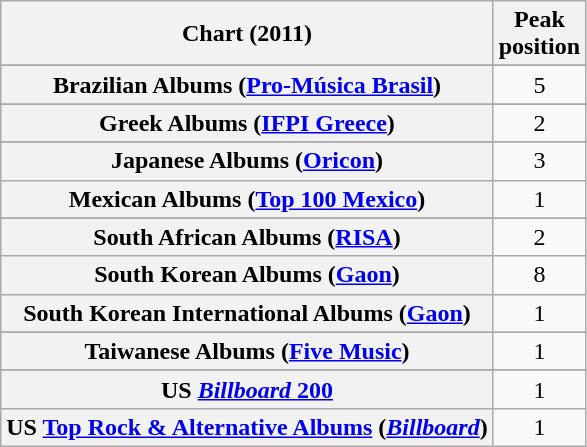<table class="wikitable sortable plainrowheaders" style="text-align:center">
<tr>
<th scope="col">Chart (2011)</th>
<th scope="col">Peak<br>position</th>
</tr>
<tr>
</tr>
<tr>
</tr>
<tr>
</tr>
<tr>
</tr>
<tr>
<th scope="row">Brazilian Albums (<a href='#'>Pro-Música Brasil</a>)</th>
<td>5</td>
</tr>
<tr>
</tr>
<tr>
</tr>
<tr>
</tr>
<tr>
</tr>
<tr>
</tr>
<tr>
</tr>
<tr>
<th scope="row">Greek Albums (<a href='#'>IFPI Greece</a>)</th>
<td>2</td>
</tr>
<tr>
</tr>
<tr>
</tr>
<tr>
</tr>
<tr>
<th scope="row">Japanese Albums (<a href='#'>Oricon</a>)</th>
<td>3</td>
</tr>
<tr>
<th scope="row">Mexican Albums (<a href='#'>Top 100 Mexico</a>)</th>
<td>1</td>
</tr>
<tr>
</tr>
<tr>
</tr>
<tr>
</tr>
<tr>
</tr>
<tr>
</tr>
<tr>
<th scope="row">South African Albums (<a href='#'>RISA</a>)</th>
<td>2</td>
</tr>
<tr>
<th scope="row">South Korean Albums (<a href='#'>Gaon</a>)</th>
<td>8</td>
</tr>
<tr>
<th scope="row">South Korean International Albums (<a href='#'>Gaon</a>)</th>
<td>1</td>
</tr>
<tr>
</tr>
<tr>
</tr>
<tr>
</tr>
<tr>
<th scope="row">Taiwanese Albums (<a href='#'>Five Music</a>)</th>
<td>1</td>
</tr>
<tr>
</tr>
<tr>
<th scope="row">US <a href='#'><em>Billboard</em> 200</a></th>
<td>1</td>
</tr>
<tr>
<th scope="row">US <a href='#'>Top Rock & Alternative Albums</a> (<em><a href='#'>Billboard</a></em>)</th>
<td>1</td>
</tr>
</table>
